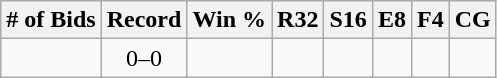<table class="wikitable">
<tr>
<th># of Bids</th>
<th>Record</th>
<th>Win %</th>
<th>R32</th>
<th>S16</th>
<th>E8</th>
<th>F4</th>
<th>CG</th>
</tr>
<tr align="center">
<td></td>
<td>0–0</td>
<td></td>
<td></td>
<td></td>
<td></td>
<td></td>
<td></td>
</tr>
</table>
